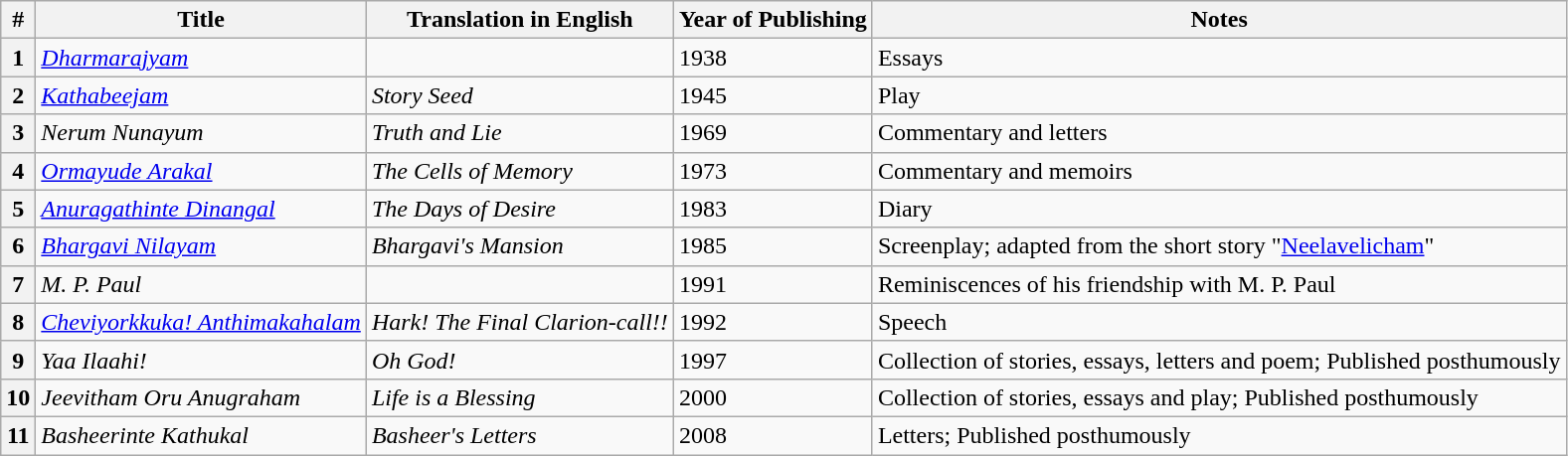<table class="wikitable">
<tr>
<th>#</th>
<th>Title</th>
<th>Translation in English</th>
<th>Year of Publishing</th>
<th>Notes</th>
</tr>
<tr>
<th>1</th>
<td><em><a href='#'>Dharmarajyam</a></em></td>
<td></td>
<td>1938</td>
<td>Essays</td>
</tr>
<tr>
<th>2</th>
<td><em><a href='#'>Kathabeejam</a></em></td>
<td><em>Story Seed</em></td>
<td>1945</td>
<td>Play</td>
</tr>
<tr>
<th>3</th>
<td><em>Nerum Nunayum</em></td>
<td><em>Truth and Lie</em></td>
<td>1969</td>
<td>Commentary and letters</td>
</tr>
<tr>
<th>4</th>
<td><em><a href='#'>Ormayude Arakal</a></em></td>
<td><em>The Cells of Memory</em></td>
<td>1973</td>
<td>Commentary and memoirs</td>
</tr>
<tr>
<th>5</th>
<td><em><a href='#'>Anuragathinte Dinangal</a></em></td>
<td><em>The Days of Desire</em></td>
<td>1983</td>
<td>Diary</td>
</tr>
<tr>
<th>6</th>
<td><em><a href='#'>Bhargavi Nilayam</a></em></td>
<td><em>Bhargavi's Mansion</em></td>
<td>1985</td>
<td>Screenplay; adapted from the short story "<a href='#'>Neelavelicham</a>"</td>
</tr>
<tr>
<th>7</th>
<td><em>M. P. Paul</em></td>
<td></td>
<td>1991</td>
<td>Reminiscences of his friendship with M. P. Paul</td>
</tr>
<tr>
<th>8</th>
<td><em><a href='#'>Cheviyorkkuka! Anthimakahalam</a></em></td>
<td><em>Hark! The Final Clarion-call!!</em></td>
<td>1992</td>
<td>Speech</td>
</tr>
<tr>
<th>9</th>
<td><em>Yaa Ilaahi!</em></td>
<td><em>Oh God!</em></td>
<td>1997</td>
<td>Collection of stories, essays, letters and poem; Published posthumously</td>
</tr>
<tr>
<th>10</th>
<td><em>Jeevitham Oru Anugraham</em></td>
<td><em>Life is a Blessing</em></td>
<td>2000</td>
<td>Collection of stories, essays and play; Published posthumously</td>
</tr>
<tr>
<th>11</th>
<td><em>Basheerinte Kathukal</em></td>
<td><em>Basheer's Letters</em></td>
<td>2008</td>
<td>Letters; Published posthumously</td>
</tr>
</table>
